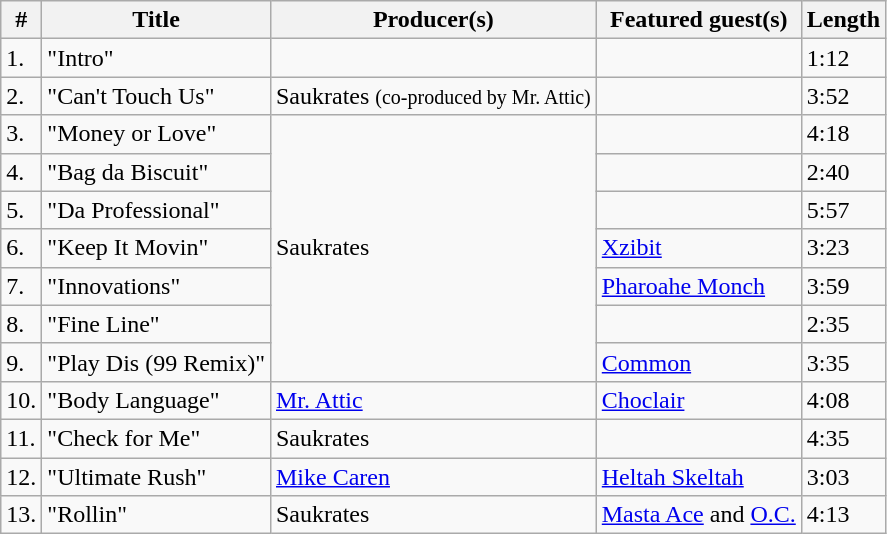<table class="wikitable">
<tr>
<th>#</th>
<th>Title</th>
<th>Producer(s)</th>
<th>Featured guest(s)</th>
<th>Length</th>
</tr>
<tr>
<td>1.</td>
<td>"Intro"</td>
<td></td>
<td></td>
<td>1:12</td>
</tr>
<tr>
<td>2.</td>
<td>"Can't Touch Us"</td>
<td>Saukrates <small>(co-produced by Mr. Attic)</small></td>
<td></td>
<td>3:52</td>
</tr>
<tr>
<td>3.</td>
<td>"Money or Love"</td>
<td rowspan="7">Saukrates</td>
<td></td>
<td>4:18</td>
</tr>
<tr>
<td>4.</td>
<td>"Bag da Biscuit"</td>
<td></td>
<td>2:40</td>
</tr>
<tr>
<td>5.</td>
<td>"Da Professional"</td>
<td></td>
<td>5:57</td>
</tr>
<tr>
<td>6.</td>
<td>"Keep It Movin"</td>
<td><a href='#'>Xzibit</a></td>
<td>3:23</td>
</tr>
<tr>
<td>7.</td>
<td>"Innovations"</td>
<td><a href='#'>Pharoahe Monch</a></td>
<td>3:59</td>
</tr>
<tr>
<td>8.</td>
<td>"Fine Line"</td>
<td></td>
<td>2:35</td>
</tr>
<tr>
<td>9.</td>
<td>"Play Dis (99 Remix)"</td>
<td><a href='#'>Common</a></td>
<td>3:35</td>
</tr>
<tr>
<td>10.</td>
<td>"Body Language"</td>
<td><a href='#'>Mr. Attic</a></td>
<td><a href='#'>Choclair</a></td>
<td>4:08</td>
</tr>
<tr>
<td>11.</td>
<td>"Check for Me"</td>
<td>Saukrates</td>
<td></td>
<td>4:35</td>
</tr>
<tr>
<td>12.</td>
<td>"Ultimate Rush"</td>
<td><a href='#'>Mike Caren</a></td>
<td><a href='#'>Heltah Skeltah</a></td>
<td>3:03</td>
</tr>
<tr>
<td>13.</td>
<td>"Rollin"</td>
<td>Saukrates</td>
<td><a href='#'>Masta Ace</a> and <a href='#'>O.C.</a></td>
<td>4:13</td>
</tr>
</table>
